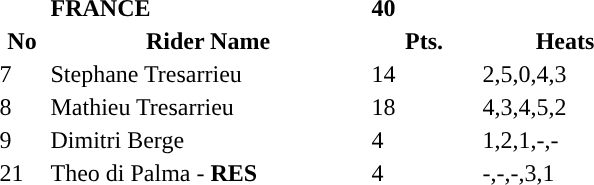<table class="toccolours">
<tr>
<td></td>
<td><strong>FRANCE</strong></td>
<td><strong>40</strong></td>
</tr>
<tr style="background-color:">
<th width=30px>No</th>
<th width=210px>Rider Name</th>
<th width=70px>Pts.</th>
<th width=110px>Heats</th>
</tr>
<tr style="background-color:">
<td>7</td>
<td>Stephane Tresarrieu</td>
<td>14</td>
<td>2,5,0,4,3</td>
</tr>
<tr style="background-color:">
<td>8</td>
<td>Mathieu Tresarrieu</td>
<td>18</td>
<td>4,3,4,5,2</td>
</tr>
<tr style="background-color:">
<td>9</td>
<td>Dimitri Berge</td>
<td>4</td>
<td>1,2,1,-,-</td>
</tr>
<tr style="background-color:">
<td>21</td>
<td>Theo di Palma - <strong>RES</strong></td>
<td>4</td>
<td>-,-,-,3,1</td>
</tr>
</table>
